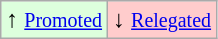<table class="wikitable" align="center">
<tr>
<td style="background:#ddffdd">↑ <small><a href='#'>Promoted</a></small></td>
<td style="background:#ffcccc">↓ <small><a href='#'>Relegated</a></small></td>
</tr>
</table>
